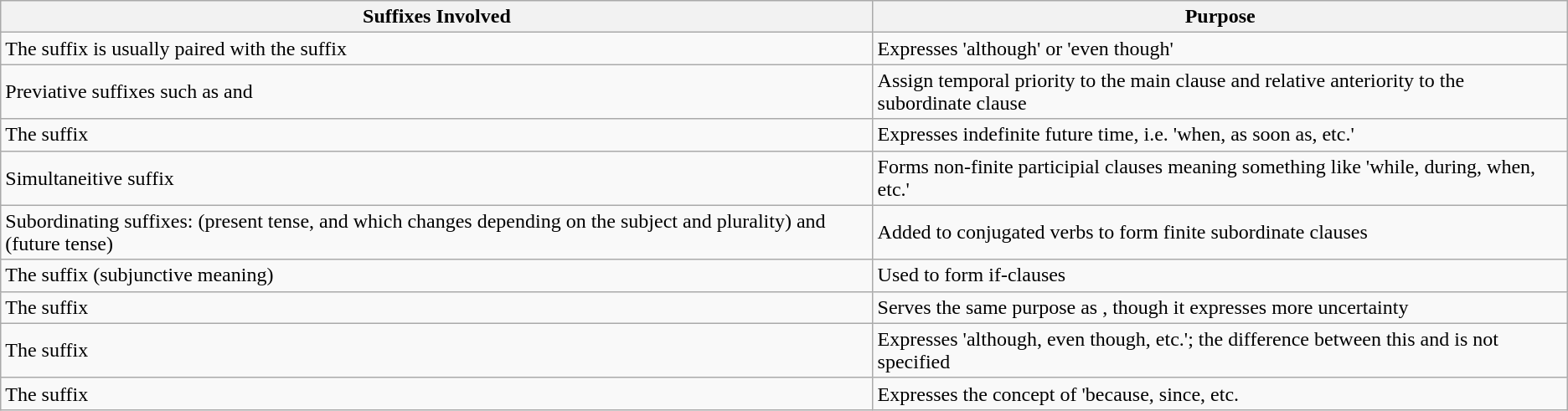<table class="wikitable">
<tr>
<th>Suffixes Involved</th>
<th>Purpose</th>
</tr>
<tr>
<td>The suffix  is usually paired with the suffix </td>
<td>Expresses 'although' or 'even though'</td>
</tr>
<tr>
<td>Previative suffixes such as  and </td>
<td>Assign temporal priority to the main clause and relative anteriority to the subordinate clause</td>
</tr>
<tr>
<td>The suffix </td>
<td>Expresses indefinite future time, i.e. 'when, as soon as, etc.'</td>
</tr>
<tr>
<td>Simultaneitive suffix </td>
<td>Forms non-finite participial clauses meaning something like 'while, during, when, etc.'</td>
</tr>
<tr>
<td>Subordinating suffixes:  (present tense, and which changes depending on the subject and plurality) and  (future tense)</td>
<td>Added to conjugated verbs to form finite subordinate clauses</td>
</tr>
<tr>
<td>The suffix  (subjunctive meaning)</td>
<td>Used to form if-clauses</td>
</tr>
<tr>
<td>The suffix </td>
<td>Serves the same purpose as , though it expresses more uncertainty</td>
</tr>
<tr>
<td>The suffix </td>
<td>Expresses 'although, even though, etc.'; the difference between this and  is not specified</td>
</tr>
<tr>
<td>The suffix </td>
<td>Expresses the concept of 'because, since, etc.</td>
</tr>
</table>
